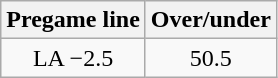<table class="wikitable">
<tr align="center">
<th style=>Pregame line</th>
<th style=>Over/under</th>
</tr>
<tr align="center">
<td>LA −2.5</td>
<td>50.5</td>
</tr>
</table>
